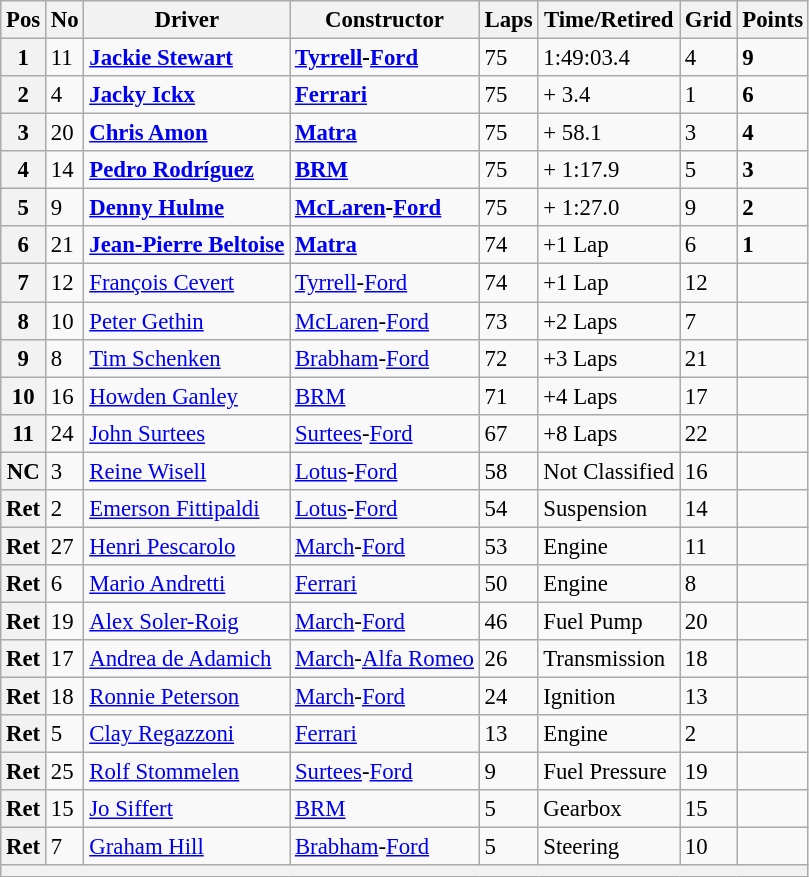<table class="wikitable" style="font-size: 95%;">
<tr>
<th>Pos</th>
<th>No</th>
<th>Driver</th>
<th>Constructor</th>
<th>Laps</th>
<th>Time/Retired</th>
<th>Grid</th>
<th>Points</th>
</tr>
<tr>
<th>1</th>
<td>11</td>
<td> <strong><a href='#'>Jackie Stewart</a></strong></td>
<td><strong><a href='#'>Tyrrell</a>-<a href='#'>Ford</a></strong></td>
<td>75</td>
<td>1:49:03.4</td>
<td>4</td>
<td><strong>9</strong></td>
</tr>
<tr>
<th>2</th>
<td>4</td>
<td> <strong><a href='#'>Jacky Ickx</a></strong></td>
<td><strong><a href='#'>Ferrari</a></strong></td>
<td>75</td>
<td>+ 3.4</td>
<td>1</td>
<td><strong>6</strong></td>
</tr>
<tr>
<th>3</th>
<td>20</td>
<td> <strong><a href='#'>Chris Amon</a></strong></td>
<td><strong><a href='#'>Matra</a></strong></td>
<td>75</td>
<td>+ 58.1</td>
<td>3</td>
<td><strong>4</strong></td>
</tr>
<tr>
<th>4</th>
<td>14</td>
<td> <strong><a href='#'>Pedro Rodríguez</a></strong></td>
<td><strong><a href='#'>BRM</a></strong></td>
<td>75</td>
<td>+ 1:17.9</td>
<td>5</td>
<td><strong>3</strong></td>
</tr>
<tr>
<th>5</th>
<td>9</td>
<td> <strong><a href='#'>Denny Hulme</a></strong></td>
<td><strong><a href='#'>McLaren</a>-<a href='#'>Ford</a></strong></td>
<td>75</td>
<td>+ 1:27.0</td>
<td>9</td>
<td><strong>2</strong></td>
</tr>
<tr>
<th>6</th>
<td>21</td>
<td> <strong><a href='#'>Jean-Pierre Beltoise</a></strong></td>
<td><strong><a href='#'>Matra</a></strong></td>
<td>74</td>
<td>+1 Lap</td>
<td>6</td>
<td><strong>1</strong></td>
</tr>
<tr>
<th>7</th>
<td>12</td>
<td> <a href='#'>François Cevert</a></td>
<td><a href='#'>Tyrrell</a>-<a href='#'>Ford</a></td>
<td>74</td>
<td>+1 Lap</td>
<td>12</td>
<td> </td>
</tr>
<tr>
<th>8</th>
<td>10</td>
<td> <a href='#'>Peter Gethin</a></td>
<td><a href='#'>McLaren</a>-<a href='#'>Ford</a></td>
<td>73</td>
<td>+2 Laps</td>
<td>7</td>
<td> </td>
</tr>
<tr>
<th>9</th>
<td>8</td>
<td> <a href='#'>Tim Schenken</a></td>
<td><a href='#'>Brabham</a>-<a href='#'>Ford</a></td>
<td>72</td>
<td>+3 Laps</td>
<td>21</td>
<td> </td>
</tr>
<tr>
<th>10</th>
<td>16</td>
<td> <a href='#'>Howden Ganley</a></td>
<td><a href='#'>BRM</a></td>
<td>71</td>
<td>+4 Laps</td>
<td>17</td>
<td> </td>
</tr>
<tr>
<th>11</th>
<td>24</td>
<td> <a href='#'>John Surtees</a></td>
<td><a href='#'>Surtees</a>-<a href='#'>Ford</a></td>
<td>67</td>
<td>+8 Laps</td>
<td>22</td>
<td> </td>
</tr>
<tr>
<th>NC</th>
<td>3</td>
<td> <a href='#'>Reine Wisell</a></td>
<td><a href='#'>Lotus</a>-<a href='#'>Ford</a></td>
<td>58</td>
<td>Not Classified</td>
<td>16</td>
<td> </td>
</tr>
<tr>
<th>Ret</th>
<td>2</td>
<td> <a href='#'>Emerson Fittipaldi</a></td>
<td><a href='#'>Lotus</a>-<a href='#'>Ford</a></td>
<td>54</td>
<td>Suspension</td>
<td>14</td>
<td> </td>
</tr>
<tr>
<th>Ret</th>
<td>27</td>
<td> <a href='#'>Henri Pescarolo</a></td>
<td><a href='#'>March</a>-<a href='#'>Ford</a></td>
<td>53</td>
<td>Engine</td>
<td>11</td>
<td> </td>
</tr>
<tr>
<th>Ret</th>
<td>6</td>
<td> <a href='#'>Mario Andretti</a></td>
<td><a href='#'>Ferrari</a></td>
<td>50</td>
<td>Engine</td>
<td>8</td>
<td> </td>
</tr>
<tr>
<th>Ret</th>
<td>19</td>
<td> <a href='#'>Alex Soler-Roig</a></td>
<td><a href='#'>March</a>-<a href='#'>Ford</a></td>
<td>46</td>
<td>Fuel Pump</td>
<td>20</td>
<td> </td>
</tr>
<tr>
<th>Ret</th>
<td>17</td>
<td> <a href='#'>Andrea de Adamich</a></td>
<td><a href='#'>March</a>-<a href='#'>Alfa Romeo</a></td>
<td>26</td>
<td>Transmission</td>
<td>18</td>
<td> </td>
</tr>
<tr>
<th>Ret</th>
<td>18</td>
<td> <a href='#'>Ronnie Peterson</a></td>
<td><a href='#'>March</a>-<a href='#'>Ford</a></td>
<td>24</td>
<td>Ignition</td>
<td>13</td>
<td> </td>
</tr>
<tr>
<th>Ret</th>
<td>5</td>
<td> <a href='#'>Clay Regazzoni</a></td>
<td><a href='#'>Ferrari</a></td>
<td>13</td>
<td>Engine</td>
<td>2</td>
<td> </td>
</tr>
<tr>
<th>Ret</th>
<td>25</td>
<td> <a href='#'>Rolf Stommelen</a></td>
<td><a href='#'>Surtees</a>-<a href='#'>Ford</a></td>
<td>9</td>
<td>Fuel Pressure</td>
<td>19</td>
<td> </td>
</tr>
<tr>
<th>Ret</th>
<td>15</td>
<td> <a href='#'>Jo Siffert</a></td>
<td><a href='#'>BRM</a></td>
<td>5</td>
<td>Gearbox</td>
<td>15</td>
<td> </td>
</tr>
<tr>
<th>Ret</th>
<td>7</td>
<td> <a href='#'>Graham Hill</a></td>
<td><a href='#'>Brabham</a>-<a href='#'>Ford</a></td>
<td>5</td>
<td>Steering</td>
<td>10</td>
<td> </td>
</tr>
<tr>
<th colspan="8"></th>
</tr>
</table>
